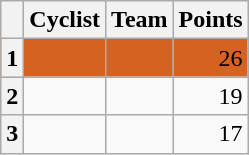<table class="wikitable">
<tr>
<th></th>
<th>Cyclist</th>
<th>Team</th>
<th>Points</th>
</tr>
<tr bgcolor="#d56221">
<th>1</th>
<td></td>
<td></td>
<td align="right">26</td>
</tr>
<tr>
<th>2</th>
<td></td>
<td></td>
<td align="right">19</td>
</tr>
<tr>
<th>3</th>
<td></td>
<td></td>
<td align="right">17</td>
</tr>
</table>
